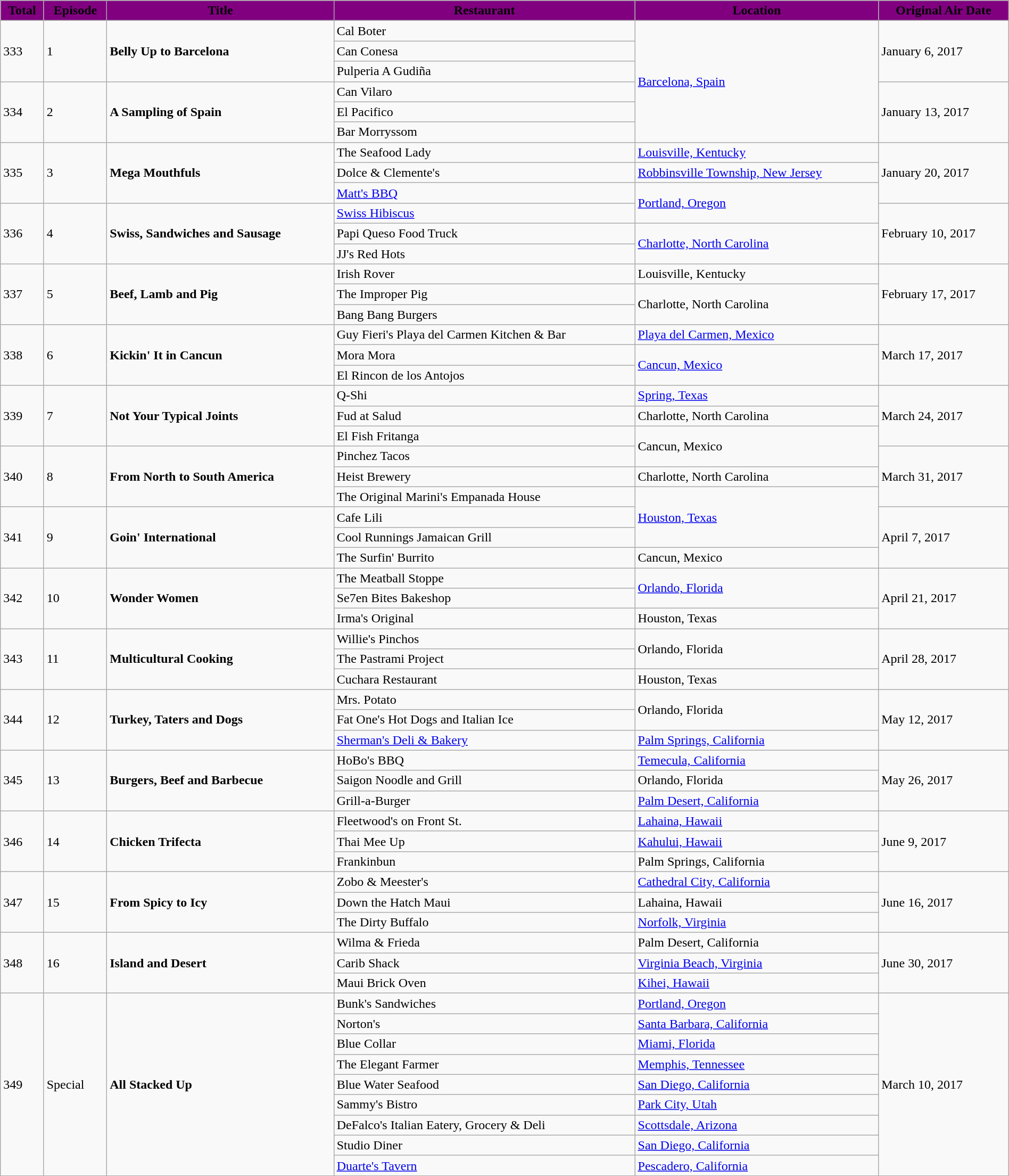<table class="wikitable" style="width: 100%;">
<tr>
<th # style="background:#800080;">Total</th>
<th # style="background:#800080;">Episode</th>
<th # style="background:#800080;">Title</th>
<th # style="background:#800080;">Restaurant</th>
<th # style="background:#800080;">Location</th>
<th # style="background:#800080;">Original Air Date</th>
</tr>
<tr>
<td rowspan="3">333</td>
<td rowspan="3">1</td>
<td rowspan="3"><strong>Belly Up to Barcelona</strong></td>
<td>Cal Boter</td>
<td rowspan="6"><a href='#'>Barcelona, Spain</a></td>
<td rowspan="3">January 6, 2017</td>
</tr>
<tr>
<td>Can Conesa</td>
</tr>
<tr>
<td>Pulperia A Gudiña</td>
</tr>
<tr>
<td rowspan="3">334</td>
<td rowspan="3">2</td>
<td rowspan="3"><strong>A Sampling of Spain</strong></td>
<td>Can Vilaro</td>
<td rowspan="3">January 13, 2017</td>
</tr>
<tr>
<td>El Pacifico</td>
</tr>
<tr>
<td>Bar Morryssom</td>
</tr>
<tr>
<td rowspan="3">335</td>
<td rowspan="3">3</td>
<td rowspan="3"><strong>Mega Mouthfuls</strong></td>
<td>The Seafood Lady</td>
<td><a href='#'>Louisville, Kentucky</a></td>
<td rowspan="3">January 20, 2017</td>
</tr>
<tr>
<td>Dolce & Clemente's</td>
<td><a href='#'>Robbinsville Township, New Jersey</a></td>
</tr>
<tr>
<td><a href='#'>Matt's BBQ</a></td>
<td rowspan="2"><a href='#'>Portland, Oregon</a></td>
</tr>
<tr>
<td rowspan="3">336</td>
<td rowspan="3">4</td>
<td rowspan="3"><strong>Swiss, Sandwiches and Sausage</strong></td>
<td><a href='#'>Swiss Hibiscus</a></td>
<td rowspan="3">February 10, 2017</td>
</tr>
<tr>
<td>Papi Queso Food Truck</td>
<td rowspan="2"><a href='#'>Charlotte, North Carolina</a></td>
</tr>
<tr>
<td>JJ's Red Hots</td>
</tr>
<tr>
<td rowspan="3">337</td>
<td rowspan="3">5</td>
<td rowspan="3"><strong>Beef, Lamb and Pig</strong></td>
<td>Irish Rover</td>
<td>Louisville, Kentucky</td>
<td rowspan="3">February 17, 2017</td>
</tr>
<tr>
<td>The Improper Pig</td>
<td rowspan="2">Charlotte, North Carolina</td>
</tr>
<tr>
<td>Bang Bang Burgers</td>
</tr>
<tr>
<td rowspan="3">338</td>
<td rowspan="3">6</td>
<td rowspan="3"><strong>Kickin' It in Cancun</strong></td>
<td>Guy Fieri's Playa del Carmen Kitchen & Bar</td>
<td><a href='#'>Playa del Carmen, Mexico</a></td>
<td rowspan="3">March 17, 2017</td>
</tr>
<tr>
<td>Mora Mora</td>
<td rowspan="2"><a href='#'>Cancun, Mexico</a></td>
</tr>
<tr>
<td>El Rincon de los Antojos</td>
</tr>
<tr>
<td rowspan="3">339</td>
<td rowspan="3">7</td>
<td rowspan="3"><strong>Not Your Typical Joints</strong></td>
<td>Q-Shi</td>
<td><a href='#'>Spring, Texas</a></td>
<td rowspan="3">March 24, 2017</td>
</tr>
<tr>
<td>Fud at Salud</td>
<td>Charlotte, North Carolina</td>
</tr>
<tr>
<td>El Fish Fritanga</td>
<td rowspan="2">Cancun, Mexico</td>
</tr>
<tr>
<td rowspan="3">340</td>
<td rowspan="3">8</td>
<td rowspan="3"><strong>From North to South America</strong></td>
<td>Pinchez Tacos</td>
<td rowspan="3">March 31, 2017</td>
</tr>
<tr>
<td>Heist Brewery</td>
<td>Charlotte, North Carolina</td>
</tr>
<tr>
<td>The Original Marini's Empanada House</td>
<td rowspan="3"><a href='#'>Houston, Texas</a></td>
</tr>
<tr>
<td rowspan="3">341</td>
<td rowspan="3">9</td>
<td rowspan="3"><strong>Goin' International</strong></td>
<td>Cafe Lili</td>
<td rowspan="3">April 7, 2017</td>
</tr>
<tr>
<td>Cool Runnings Jamaican Grill</td>
</tr>
<tr>
<td>The Surfin' Burrito</td>
<td>Cancun, Mexico</td>
</tr>
<tr>
<td rowspan="3">342</td>
<td rowspan="3">10</td>
<td rowspan="3"><strong>Wonder Women</strong></td>
<td>The Meatball Stoppe</td>
<td rowspan="2"><a href='#'>Orlando, Florida</a></td>
<td rowspan="3">April 21, 2017</td>
</tr>
<tr>
<td>Se7en Bites Bakeshop</td>
</tr>
<tr>
<td>Irma's Original</td>
<td>Houston, Texas</td>
</tr>
<tr>
<td rowspan="3">343</td>
<td rowspan="3">11</td>
<td rowspan="3"><strong>Multicultural Cooking</strong></td>
<td>Willie's Pinchos</td>
<td rowspan="2">Orlando, Florida</td>
<td rowspan="3">April 28, 2017</td>
</tr>
<tr>
<td>The Pastrami Project</td>
</tr>
<tr>
<td>Cuchara Restaurant</td>
<td>Houston, Texas</td>
</tr>
<tr>
<td rowspan="3">344</td>
<td rowspan="3">12</td>
<td rowspan="3"><strong>Turkey, Taters and Dogs</strong></td>
<td>Mrs. Potato</td>
<td rowspan="2">Orlando, Florida</td>
<td rowspan="3">May 12, 2017</td>
</tr>
<tr>
<td>Fat One's Hot Dogs and Italian Ice</td>
</tr>
<tr>
<td><a href='#'>Sherman's Deli & Bakery</a></td>
<td><a href='#'>Palm Springs, California</a></td>
</tr>
<tr>
<td rowspan="3">345</td>
<td rowspan="3">13</td>
<td rowspan="3"><strong>Burgers, Beef and Barbecue</strong></td>
<td>HoBo's BBQ</td>
<td><a href='#'>Temecula, California</a></td>
<td rowspan="3">May 26, 2017</td>
</tr>
<tr>
<td>Saigon Noodle and Grill</td>
<td>Orlando, Florida</td>
</tr>
<tr>
<td>Grill-a-Burger</td>
<td><a href='#'>Palm Desert, California</a></td>
</tr>
<tr>
<td rowspan="3">346</td>
<td rowspan="3">14</td>
<td rowspan="3"><strong>Chicken Trifecta</strong></td>
<td>Fleetwood's on Front St.</td>
<td><a href='#'>Lahaina, Hawaii</a></td>
<td rowspan="3">June 9, 2017</td>
</tr>
<tr>
<td>Thai Mee Up</td>
<td><a href='#'>Kahului, Hawaii</a></td>
</tr>
<tr>
<td>Frankinbun</td>
<td>Palm Springs, California</td>
</tr>
<tr>
<td rowspan="3">347</td>
<td rowspan="3">15</td>
<td rowspan="3"><strong>From Spicy to Icy</strong></td>
<td>Zobo & Meester's</td>
<td><a href='#'>Cathedral City, California</a></td>
<td rowspan="3">June 16, 2017</td>
</tr>
<tr>
<td>Down the Hatch Maui</td>
<td>Lahaina, Hawaii</td>
</tr>
<tr>
<td>The Dirty Buffalo</td>
<td><a href='#'>Norfolk, Virginia</a></td>
</tr>
<tr>
<td rowspan="3">348</td>
<td rowspan="3">16</td>
<td rowspan="3"><strong>Island and Desert</strong></td>
<td>Wilma & Frieda</td>
<td>Palm Desert, California</td>
<td rowspan="3">June 30, 2017</td>
</tr>
<tr>
<td>Carib Shack</td>
<td><a href='#'>Virginia Beach, Virginia</a></td>
</tr>
<tr>
<td>Maui Brick Oven</td>
<td><a href='#'>Kihei, Hawaii</a></td>
</tr>
<tr>
<td rowspan="9">349</td>
<td rowspan="9">Special</td>
<td rowspan="9"><strong>All Stacked Up</strong></td>
<td>Bunk's Sandwiches</td>
<td><a href='#'>Portland, Oregon</a></td>
<td rowspan="9">March 10, 2017</td>
</tr>
<tr>
<td>Norton's</td>
<td><a href='#'>Santa Barbara, California</a></td>
</tr>
<tr>
<td>Blue Collar</td>
<td><a href='#'>Miami, Florida</a></td>
</tr>
<tr>
<td>The Elegant Farmer</td>
<td><a href='#'>Memphis, Tennessee</a></td>
</tr>
<tr>
<td>Blue Water Seafood</td>
<td><a href='#'>San Diego, California</a></td>
</tr>
<tr>
<td>Sammy's Bistro</td>
<td><a href='#'>Park City, Utah</a></td>
</tr>
<tr>
<td>DeFalco's Italian Eatery, Grocery & Deli</td>
<td><a href='#'>Scottsdale, Arizona</a></td>
</tr>
<tr>
<td>Studio Diner</td>
<td><a href='#'>San Diego, California</a></td>
</tr>
<tr>
<td><a href='#'>Duarte's Tavern</a></td>
<td><a href='#'>Pescadero, California</a></td>
</tr>
</table>
